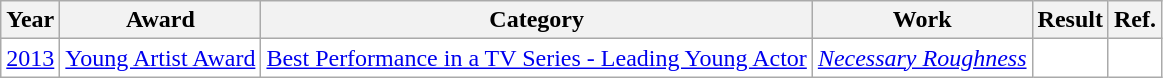<table class="wikitable" rowspan=6; style="text-align: center; background:#ffffff;">
<tr>
<th>Year</th>
<th>Award</th>
<th>Category</th>
<th>Work</th>
<th>Result</th>
<th>Ref.</th>
</tr>
<tr>
<td><a href='#'>2013</a></td>
<td><a href='#'>Young Artist Award</a></td>
<td><a href='#'>Best Performance in a TV Series - Leading Young Actor</a></td>
<td><em><a href='#'>Necessary Roughness</a></em></td>
<td></td>
<td></td>
</tr>
</table>
